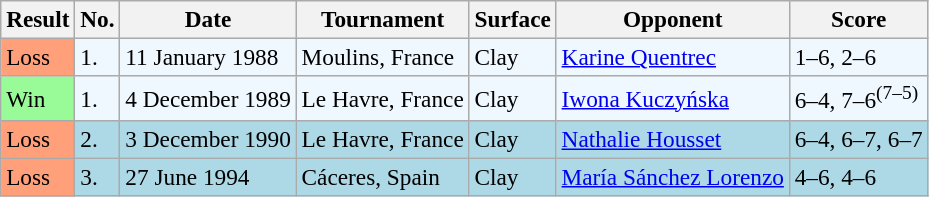<table class="wikitable" style="font-size:97%">
<tr>
<th>Result</th>
<th>No.</th>
<th>Date</th>
<th>Tournament</th>
<th>Surface</th>
<th>Opponent</th>
<th>Score</th>
</tr>
<tr style="background:#f0f8ff;">
<td style="background:#ffa07a;">Loss</td>
<td>1.</td>
<td>11 January 1988</td>
<td>Moulins, France</td>
<td>Clay</td>
<td> <a href='#'>Karine Quentrec</a></td>
<td>1–6, 2–6</td>
</tr>
<tr style="background:#f0f8ff;">
<td style="background:#98fb98;">Win</td>
<td>1.</td>
<td>4 December 1989</td>
<td>Le Havre, France</td>
<td>Clay</td>
<td> <a href='#'>Iwona Kuczyńska</a></td>
<td>6–4, 7–6<sup>(7–5)</sup></td>
</tr>
<tr style="background:lightblue;">
<td style="background:#ffa07a;">Loss</td>
<td>2.</td>
<td>3 December 1990</td>
<td>Le Havre, France</td>
<td>Clay</td>
<td> <a href='#'>Nathalie Housset</a></td>
<td>6–4, 6–7, 6–7</td>
</tr>
<tr style="background:lightblue;">
<td style="background:#ffa07a;">Loss</td>
<td>3.</td>
<td>27 June 1994</td>
<td>Cáceres, Spain</td>
<td>Clay</td>
<td> <a href='#'>María Sánchez Lorenzo</a></td>
<td>4–6, 4–6</td>
</tr>
</table>
